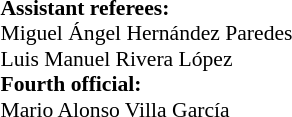<table width=50% style="font-size: 90%">
<tr>
<td><br><strong>Assistant referees:</strong>
<br> Miguel Ángel Hernández Paredes
<br> Luis Manuel Rivera López 
<br><strong>Fourth official:</strong>
<br> Mario Alonso Villa García</td>
</tr>
</table>
